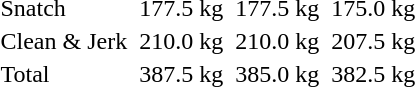<table>
<tr>
<td>Snatch</td>
<td></td>
<td>177.5 kg</td>
<td></td>
<td>177.5 kg</td>
<td></td>
<td>175.0 kg</td>
</tr>
<tr>
<td>Clean & Jerk</td>
<td></td>
<td>210.0 kg</td>
<td></td>
<td>210.0 kg</td>
<td></td>
<td>207.5 kg</td>
</tr>
<tr>
<td>Total</td>
<td></td>
<td>387.5 kg</td>
<td></td>
<td>385.0 kg</td>
<td></td>
<td>382.5 kg</td>
</tr>
</table>
